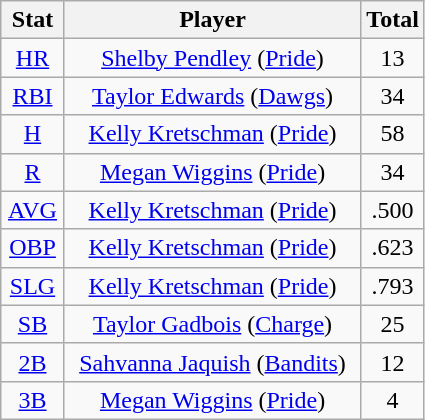<table class="wikitable" style="text-align:center;">
<tr>
<th style="width:15%;">Stat</th>
<th>Player</th>
<th style="width:15%;">Total</th>
</tr>
<tr>
<td><a href='#'>HR</a></td>
<td><a href='#'>Shelby Pendley</a> (<a href='#'>Pride</a>)</td>
<td>13</td>
</tr>
<tr>
<td><a href='#'>RBI</a></td>
<td><a href='#'>Taylor Edwards</a> (<a href='#'>Dawgs</a>)</td>
<td>34</td>
</tr>
<tr>
<td><a href='#'>H</a></td>
<td><a href='#'>Kelly Kretschman</a> (<a href='#'>Pride</a>)</td>
<td>58</td>
</tr>
<tr>
<td><a href='#'>R</a></td>
<td><a href='#'>Megan Wiggins</a> (<a href='#'>Pride</a>)</td>
<td>34</td>
</tr>
<tr>
<td><a href='#'>AVG</a></td>
<td><a href='#'>Kelly Kretschman</a> (<a href='#'>Pride</a>)</td>
<td>.500</td>
</tr>
<tr>
<td><a href='#'>OBP</a></td>
<td><a href='#'>Kelly Kretschman</a> (<a href='#'>Pride</a>)</td>
<td>.623</td>
</tr>
<tr>
<td><a href='#'>SLG</a></td>
<td><a href='#'>Kelly Kretschman</a> (<a href='#'>Pride</a>)</td>
<td>.793</td>
</tr>
<tr>
<td><a href='#'>SB</a></td>
<td><a href='#'>Taylor Gadbois</a> (<a href='#'>Charge</a>)</td>
<td>25</td>
</tr>
<tr>
<td><a href='#'>2B</a></td>
<td><a href='#'>Sahvanna Jaquish</a> (<a href='#'>Bandits</a>)</td>
<td>12</td>
</tr>
<tr>
<td><a href='#'>3B</a></td>
<td><a href='#'>Megan Wiggins</a> (<a href='#'>Pride</a>)</td>
<td>4</td>
</tr>
</table>
